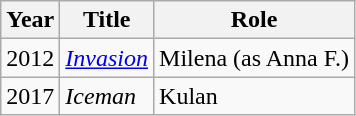<table class="wikitable sortable">
<tr>
<th>Year</th>
<th>Title</th>
<th>Role</th>
</tr>
<tr>
<td>2012</td>
<td><em><a href='#'>Invasion</a></em></td>
<td>Milena (as Anna F.)</td>
</tr>
<tr>
<td>2017</td>
<td><em>Iceman</em></td>
<td>Kulan</td>
</tr>
</table>
